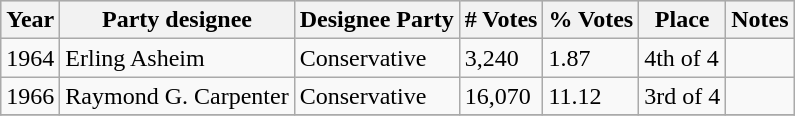<table class=wikitable>
<tr bgcolor=lightgrey>
<th>Year</th>
<th>Party designee</th>
<th>Designee Party</th>
<th># Votes</th>
<th>% Votes</th>
<th>Place</th>
<th>Notes</th>
</tr>
<tr>
<td>1964</td>
<td>Erling Asheim</td>
<td>Conservative</td>
<td>3,240</td>
<td>1.87</td>
<td>4th of 4</td>
<td></td>
</tr>
<tr>
<td>1966</td>
<td>Raymond G. Carpenter</td>
<td>Conservative</td>
<td>16,070</td>
<td>11.12</td>
<td>3rd of 4</td>
<td></td>
</tr>
<tr>
</tr>
</table>
